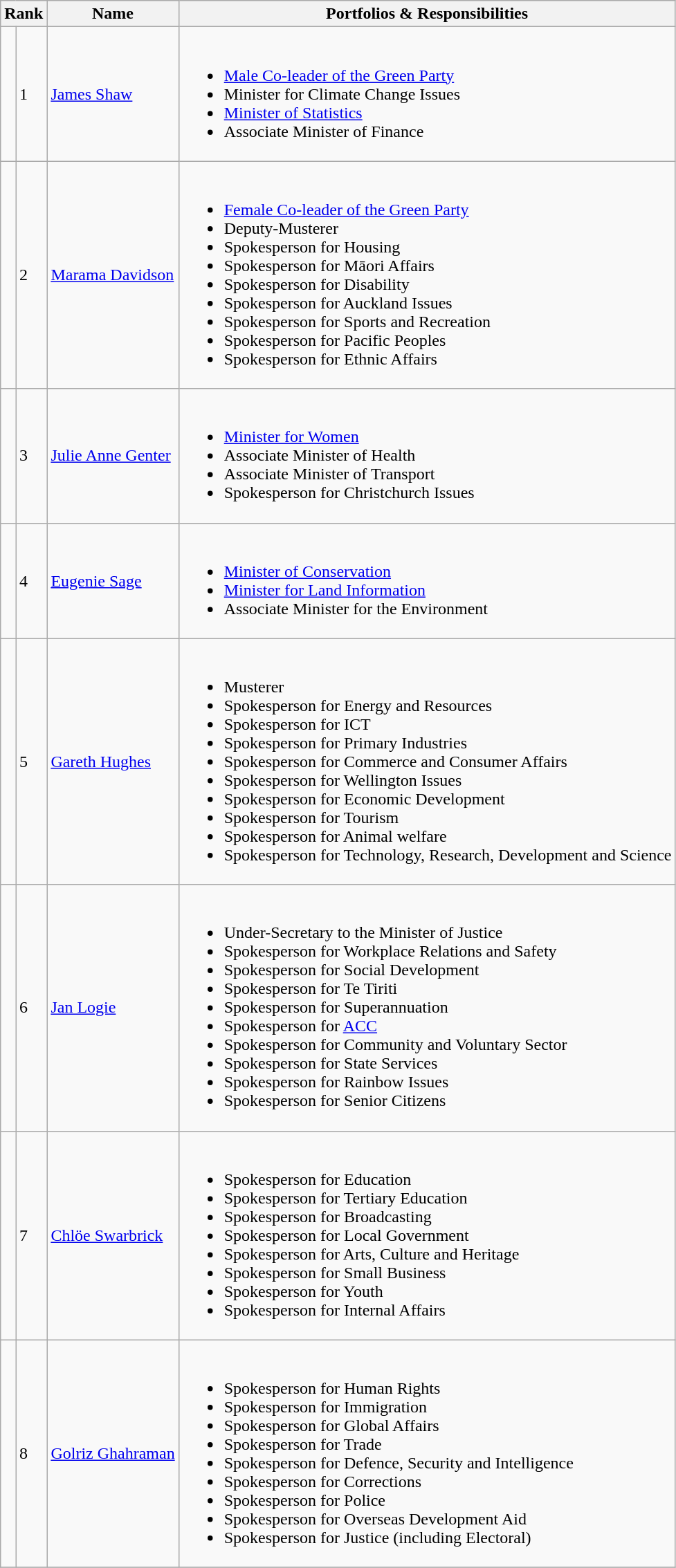<table class="wikitable">
<tr>
<th colspan="2">Rank</th>
<th>Name</th>
<th>Portfolios & Responsibilities</th>
</tr>
<tr id="Table row 1">
<td bgcolor=></td>
<td>1</td>
<td><a href='#'>James Shaw</a></td>
<td><br><ul><li><a href='#'>Male Co-leader of the Green Party</a></li><li>Minister for Climate Change Issues</li><li><a href='#'>Minister of Statistics</a></li><li>Associate Minister of Finance</li></ul></td>
</tr>
<tr id="Table row 2">
<td bgcolor=></td>
<td>2</td>
<td><a href='#'>Marama Davidson</a></td>
<td><br><ul><li><a href='#'>Female Co-leader of the Green Party</a></li><li>Deputy-Musterer</li><li>Spokesperson for Housing</li><li>Spokesperson for Māori Affairs</li><li>Spokesperson for Disability</li><li>Spokesperson for Auckland Issues</li><li>Spokesperson for Sports and Recreation</li><li>Spokesperson for Pacific Peoples</li><li>Spokesperson for Ethnic Affairs</li></ul></td>
</tr>
<tr id="Table row 3">
<td bgcolor=></td>
<td>3</td>
<td><a href='#'>Julie Anne Genter</a></td>
<td><br><ul><li><a href='#'>Minister for Women</a></li><li>Associate Minister of Health</li><li>Associate Minister of Transport</li><li>Spokesperson for Christchurch Issues</li></ul></td>
</tr>
<tr id="Table row 4">
<td bgcolor=></td>
<td>4</td>
<td><a href='#'>Eugenie Sage</a></td>
<td><br><ul><li><a href='#'>Minister of Conservation</a></li><li><a href='#'>Minister for Land Information</a></li><li>Associate Minister for the Environment</li></ul></td>
</tr>
<tr id="Table row 5">
<td bgcolor=></td>
<td>5</td>
<td><a href='#'>Gareth Hughes</a></td>
<td><br><ul><li>Musterer</li><li>Spokesperson for Energy and Resources</li><li>Spokesperson for ICT</li><li>Spokesperson for Primary Industries</li><li>Spokesperson for Commerce and Consumer Affairs</li><li>Spokesperson for Wellington Issues</li><li>Spokesperson for Economic Development</li><li>Spokesperson for Tourism</li><li>Spokesperson for Animal welfare</li><li>Spokesperson for Technology, Research, Development and Science</li></ul></td>
</tr>
<tr id="Table row 6">
<td bgcolor=></td>
<td>6</td>
<td><a href='#'>Jan Logie</a></td>
<td><br><ul><li>Under-Secretary to the Minister of Justice</li><li>Spokesperson for Workplace Relations and Safety</li><li>Spokesperson for Social Development</li><li>Spokesperson for Te Tiriti</li><li>Spokesperson for Superannuation</li><li>Spokesperson for <a href='#'>ACC</a></li><li>Spokesperson for Community and Voluntary Sector</li><li>Spokesperson for State Services</li><li>Spokesperson for Rainbow Issues</li><li>Spokesperson for Senior Citizens</li></ul></td>
</tr>
<tr id="Table row 7">
<td bgcolor=></td>
<td>7</td>
<td><a href='#'>Chlöe Swarbrick</a></td>
<td><br><ul><li>Spokesperson for Education</li><li>Spokesperson for Tertiary Education</li><li>Spokesperson for Broadcasting</li><li>Spokesperson for Local Government</li><li>Spokesperson for Arts, Culture and Heritage</li><li>Spokesperson for Small Business</li><li>Spokesperson for Youth</li><li>Spokesperson for Internal Affairs</li></ul></td>
</tr>
<tr id="Table row 8">
<td bgcolor=></td>
<td>8</td>
<td><a href='#'>Golriz Ghahraman</a></td>
<td><br><ul><li>Spokesperson for Human Rights</li><li>Spokesperson for Immigration</li><li>Spokesperson for Global Affairs</li><li>Spokesperson for Trade</li><li>Spokesperson for Defence, Security and Intelligence</li><li>Spokesperson for Corrections</li><li>Spokesperson for Police</li><li>Spokesperson for Overseas Development Aid</li><li>Spokesperson for Justice (including Electoral)</li></ul></td>
</tr>
<tr>
</tr>
</table>
